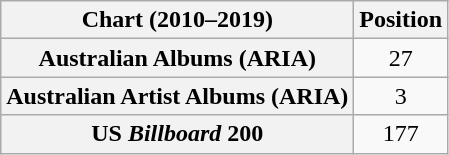<table class="wikitable sortable plainrowheaders" style="text-align:center">
<tr>
<th scope="col">Chart (2010–2019)</th>
<th scope="col">Position</th>
</tr>
<tr>
<th scope="row">Australian Albums (ARIA)</th>
<td>27</td>
</tr>
<tr>
<th scope="row">Australian Artist Albums (ARIA)</th>
<td>3</td>
</tr>
<tr>
<th scope="row">US <em>Billboard</em> 200</th>
<td>177</td>
</tr>
</table>
